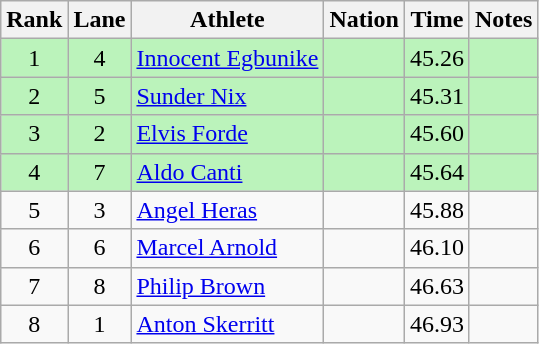<table class="wikitable sortable" style="text-align:center">
<tr>
<th>Rank</th>
<th>Lane</th>
<th>Athlete</th>
<th>Nation</th>
<th>Time</th>
<th>Notes</th>
</tr>
<tr style="background:#bbf3bb;">
<td>1</td>
<td>4</td>
<td align=left><a href='#'>Innocent Egbunike</a></td>
<td align=left></td>
<td>45.26</td>
<td></td>
</tr>
<tr style="background:#bbf3bb;">
<td>2</td>
<td>5</td>
<td align=left><a href='#'>Sunder Nix</a></td>
<td align=left></td>
<td>45.31</td>
<td></td>
</tr>
<tr style="background:#bbf3bb;">
<td>3</td>
<td>2</td>
<td align=left><a href='#'>Elvis Forde</a></td>
<td align=left></td>
<td>45.60</td>
<td></td>
</tr>
<tr style="background:#bbf3bb;">
<td>4</td>
<td>7</td>
<td align=left><a href='#'>Aldo Canti</a></td>
<td align=left></td>
<td>45.64</td>
<td></td>
</tr>
<tr>
<td>5</td>
<td>3</td>
<td align=left><a href='#'>Angel Heras</a></td>
<td align=left></td>
<td>45.88</td>
<td></td>
</tr>
<tr>
<td>6</td>
<td>6</td>
<td align=left><a href='#'>Marcel Arnold</a></td>
<td align=left></td>
<td>46.10</td>
<td></td>
</tr>
<tr>
<td>7</td>
<td>8</td>
<td align=left><a href='#'>Philip Brown</a></td>
<td align=left></td>
<td>46.63</td>
<td></td>
</tr>
<tr>
<td>8</td>
<td>1</td>
<td align=left><a href='#'>Anton Skerritt</a></td>
<td align=left></td>
<td>46.93</td>
<td></td>
</tr>
</table>
